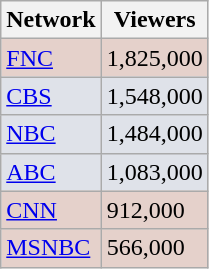<table class="wikitable">
<tr>
<th>Network</th>
<th>Viewers</th>
</tr>
<tr style="background:#e5d1cb;">
<td><a href='#'>FNC</a></td>
<td>1,825,000</td>
</tr>
<tr style="background:#dfe2e9;">
<td><a href='#'>CBS</a></td>
<td>1,548,000</td>
</tr>
<tr style="background:#dfe2e9;">
<td><a href='#'>NBC</a></td>
<td>1,484,000</td>
</tr>
<tr style="background:#dfe2e9;">
<td><a href='#'>ABC</a></td>
<td>1,083,000</td>
</tr>
<tr style="background:#e5d1cb;">
<td><a href='#'>CNN</a></td>
<td>912,000</td>
</tr>
<tr style="background:#e5d1cb;">
<td><a href='#'>MSNBC</a></td>
<td>566,000</td>
</tr>
</table>
